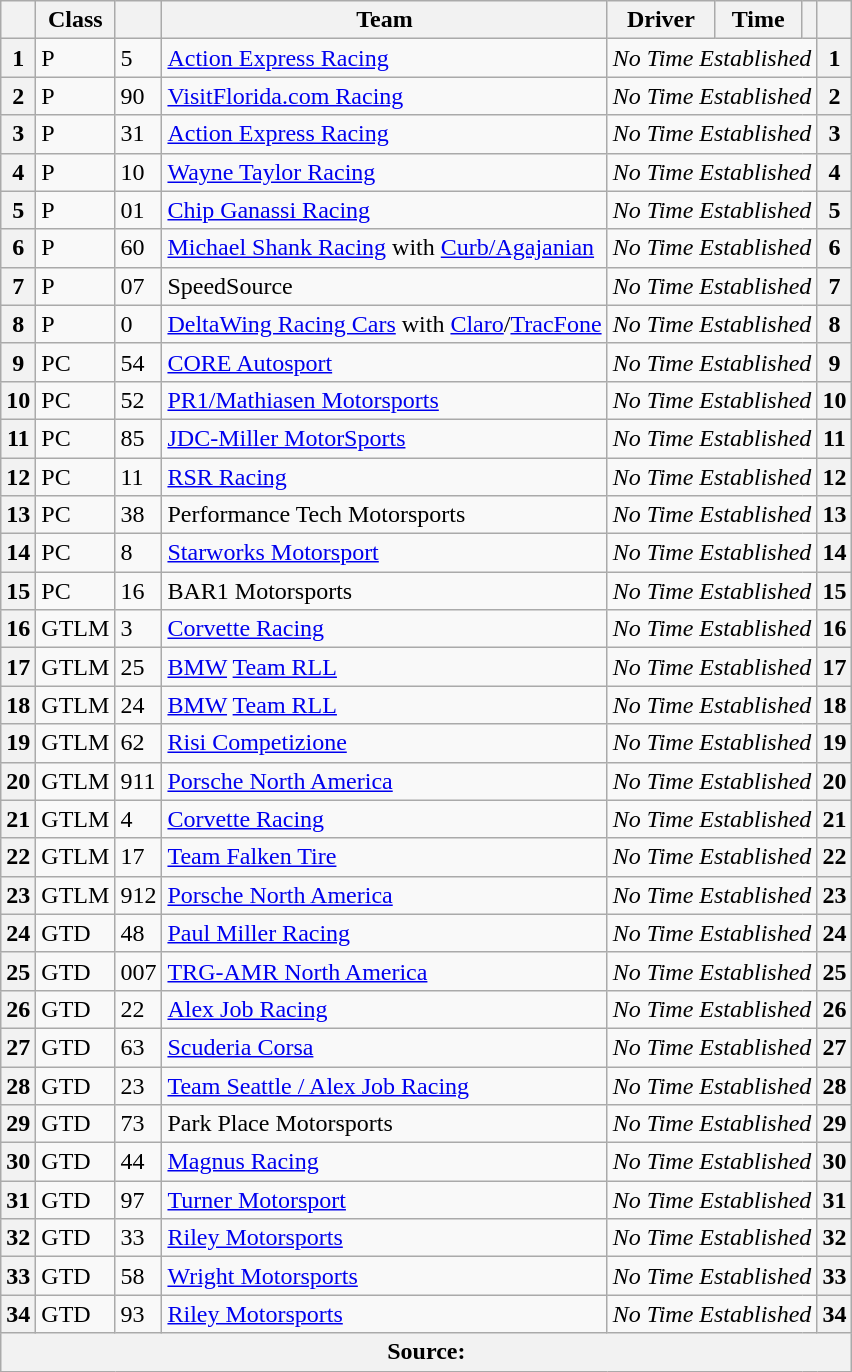<table class="wikitable">
<tr>
<th></th>
<th>Class</th>
<th></th>
<th>Team</th>
<th>Driver</th>
<th>Time</th>
<th></th>
<th></th>
</tr>
<tr>
<th>1</th>
<td>P</td>
<td>5</td>
<td> <a href='#'>Action Express Racing</a></td>
<td colspan="3"><em>No Time Established</em></td>
<th>1</th>
</tr>
<tr>
<th>2</th>
<td>P</td>
<td>90</td>
<td> <a href='#'>VisitFlorida.com Racing</a></td>
<td colspan="3"><em>No Time Established</em></td>
<th>2</th>
</tr>
<tr>
<th>3</th>
<td>P</td>
<td>31</td>
<td> <a href='#'>Action Express Racing</a></td>
<td colspan="3"><em>No Time Established</em></td>
<th>3</th>
</tr>
<tr>
<th>4</th>
<td>P</td>
<td>10</td>
<td> <a href='#'>Wayne Taylor Racing</a></td>
<td colspan="3"><em>No Time Established</em></td>
<th>4</th>
</tr>
<tr>
<th>5</th>
<td>P</td>
<td>01</td>
<td> <a href='#'>Chip Ganassi Racing</a></td>
<td colspan="3"><em>No Time Established</em></td>
<th>5</th>
</tr>
<tr>
<th>6</th>
<td>P</td>
<td>60</td>
<td> <a href='#'>Michael Shank Racing</a> with <a href='#'>Curb/Agajanian</a></td>
<td colspan="3"><em>No Time Established</em></td>
<th>6</th>
</tr>
<tr>
<th>7</th>
<td>P</td>
<td>07</td>
<td> SpeedSource</td>
<td colspan="3"><em>No Time Established</em></td>
<th>7</th>
</tr>
<tr>
<th>8</th>
<td>P</td>
<td>0</td>
<td> <a href='#'>DeltaWing Racing Cars</a> with <a href='#'>Claro</a>/<a href='#'>TracFone</a></td>
<td colspan="3"><em>No Time Established</em></td>
<th>8</th>
</tr>
<tr>
<th>9</th>
<td>PC</td>
<td>54</td>
<td> <a href='#'>CORE Autosport</a></td>
<td colspan="3"><em>No Time Established</em></td>
<th>9</th>
</tr>
<tr>
<th>10</th>
<td>PC</td>
<td>52</td>
<td> <a href='#'>PR1/Mathiasen Motorsports</a></td>
<td colspan="3"><em>No Time Established</em></td>
<th>10</th>
</tr>
<tr>
<th>11</th>
<td>PC</td>
<td>85</td>
<td> <a href='#'>JDC-Miller MotorSports</a></td>
<td colspan="3"><em>No Time Established</em></td>
<th>11</th>
</tr>
<tr>
<th>12</th>
<td>PC</td>
<td>11</td>
<td> <a href='#'>RSR Racing</a></td>
<td colspan="3"><em>No Time Established</em></td>
<th>12</th>
</tr>
<tr>
<th>13</th>
<td>PC</td>
<td>38</td>
<td> Performance Tech Motorsports</td>
<td colspan="3"><em>No Time Established</em></td>
<th>13</th>
</tr>
<tr>
<th>14</th>
<td>PC</td>
<td>8</td>
<td> <a href='#'>Starworks Motorsport</a></td>
<td colspan="3"><em>No Time Established</em></td>
<th>14</th>
</tr>
<tr>
<th>15</th>
<td>PC</td>
<td>16</td>
<td> BAR1 Motorsports</td>
<td colspan="3"><em>No Time Established</em></td>
<th>15</th>
</tr>
<tr>
<th>16</th>
<td>GTLM</td>
<td>3</td>
<td> <a href='#'>Corvette Racing</a></td>
<td colspan="3"><em>No Time Established</em></td>
<th>16</th>
</tr>
<tr>
<th>17</th>
<td>GTLM</td>
<td>25</td>
<td> <a href='#'>BMW</a> <a href='#'>Team RLL</a></td>
<td colspan="3"><em>No Time Established</em></td>
<th>17</th>
</tr>
<tr>
<th>18</th>
<td>GTLM</td>
<td>24</td>
<td> <a href='#'>BMW</a> <a href='#'>Team RLL</a></td>
<td colspan="3"><em>No Time Established</em></td>
<th>18</th>
</tr>
<tr>
<th>19</th>
<td>GTLM</td>
<td>62</td>
<td> <a href='#'>Risi Competizione</a></td>
<td colspan="3"><em>No Time Established</em></td>
<th>19</th>
</tr>
<tr>
<th>20</th>
<td>GTLM</td>
<td>911</td>
<td> <a href='#'>Porsche North America</a></td>
<td colspan="3"><em>No Time Established</em></td>
<th>20</th>
</tr>
<tr>
<th>21</th>
<td>GTLM</td>
<td>4</td>
<td> <a href='#'>Corvette Racing</a></td>
<td colspan="3"><em>No Time Established</em></td>
<th>21</th>
</tr>
<tr>
<th>22</th>
<td>GTLM</td>
<td>17</td>
<td> <a href='#'>Team Falken Tire</a></td>
<td colspan="3"><em>No Time Established</em></td>
<th>22</th>
</tr>
<tr>
<th>23</th>
<td>GTLM</td>
<td>912</td>
<td> <a href='#'>Porsche North America</a></td>
<td colspan="3"><em>No Time Established</em></td>
<th>23</th>
</tr>
<tr>
<th>24</th>
<td>GTD</td>
<td>48</td>
<td> <a href='#'>Paul Miller Racing</a></td>
<td colspan="3"><em>No Time Established</em></td>
<th>24</th>
</tr>
<tr>
<th>25</th>
<td>GTD</td>
<td>007</td>
<td> <a href='#'>TRG-AMR North America</a></td>
<td colspan="3"><em>No Time Established</em></td>
<th>25</th>
</tr>
<tr>
<th>26</th>
<td>GTD</td>
<td>22</td>
<td> <a href='#'>Alex Job Racing</a></td>
<td colspan="3"><em>No Time Established</em></td>
<th>26</th>
</tr>
<tr>
<th>27</th>
<td>GTD</td>
<td>63</td>
<td> <a href='#'>Scuderia Corsa</a></td>
<td colspan="3"><em>No Time Established</em></td>
<th>27</th>
</tr>
<tr>
<th>28</th>
<td>GTD</td>
<td>23</td>
<td> <a href='#'>Team Seattle / Alex Job Racing</a></td>
<td colspan="3"><em>No Time Established</em></td>
<th>28</th>
</tr>
<tr>
<th>29</th>
<td>GTD</td>
<td>73</td>
<td> Park Place Motorsports</td>
<td colspan="3"><em>No Time Established</em></td>
<th>29</th>
</tr>
<tr>
<th>30</th>
<td>GTD</td>
<td>44</td>
<td> <a href='#'>Magnus Racing</a></td>
<td colspan="3"><em>No Time Established</em></td>
<th>30</th>
</tr>
<tr>
<th>31</th>
<td>GTD</td>
<td>97</td>
<td> <a href='#'>Turner Motorsport</a></td>
<td colspan="3"><em>No Time Established</em></td>
<th>31</th>
</tr>
<tr>
<th>32</th>
<td>GTD</td>
<td>33</td>
<td> <a href='#'>Riley Motorsports</a></td>
<td colspan="3"><em>No Time Established</em></td>
<th>32</th>
</tr>
<tr>
<th>33</th>
<td>GTD</td>
<td>58</td>
<td> <a href='#'>Wright Motorsports</a></td>
<td colspan="3"><em>No Time Established</em></td>
<th>33</th>
</tr>
<tr>
<th>34</th>
<td>GTD</td>
<td>93</td>
<td> <a href='#'>Riley Motorsports</a></td>
<td colspan="3"><em>No Time Established</em></td>
<th>34</th>
</tr>
<tr>
<th colspan="8">Source:</th>
</tr>
</table>
